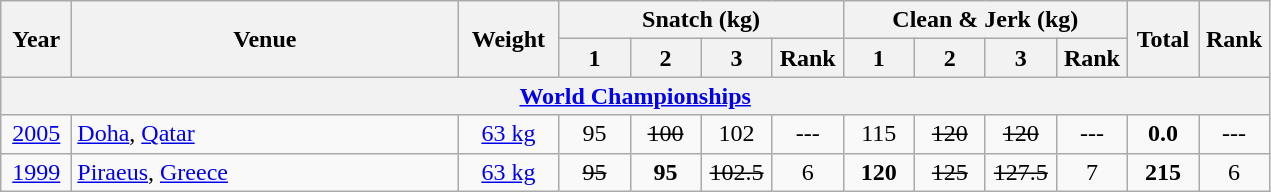<table class = "wikitable" style="text-align:center;">
<tr>
<th rowspan=2 width=40>Year</th>
<th rowspan=2 width=250>Venue</th>
<th rowspan=2 width=60>Weight</th>
<th colspan=4>Snatch (kg)</th>
<th colspan=4>Clean & Jerk (kg)</th>
<th rowspan=2 width=40>Total</th>
<th rowspan=2 width=40>Rank</th>
</tr>
<tr>
<th width=40>1</th>
<th width=40>2</th>
<th width=40>3</th>
<th width=40>Rank</th>
<th width=40>1</th>
<th width=40>2</th>
<th width=40>3</th>
<th width=40>Rank</th>
</tr>
<tr>
<th colspan=13><a href='#'>World Championships</a></th>
</tr>
<tr>
<td><a href='#'>2005</a></td>
<td align=left> <a href='#'>Doha</a>, <a href='#'>Qatar</a></td>
<td><a href='#'>63 kg</a></td>
<td>95</td>
<td><s>100</s></td>
<td>102</td>
<td>---</td>
<td>115</td>
<td><s>120</s></td>
<td><s>120</s></td>
<td>---</td>
<td><strong>0.0</strong></td>
<td>---</td>
</tr>
<tr>
<td><a href='#'>1999</a></td>
<td align=left> <a href='#'>Piraeus</a>, <a href='#'>Greece</a></td>
<td><a href='#'>63 kg</a></td>
<td><s>95</s></td>
<td><strong>95</strong></td>
<td><s>102.5</s></td>
<td>6</td>
<td><strong>120</strong></td>
<td><s>125</s></td>
<td><s>127.5</s></td>
<td>7</td>
<td><strong>215</strong></td>
<td>6</td>
</tr>
</table>
